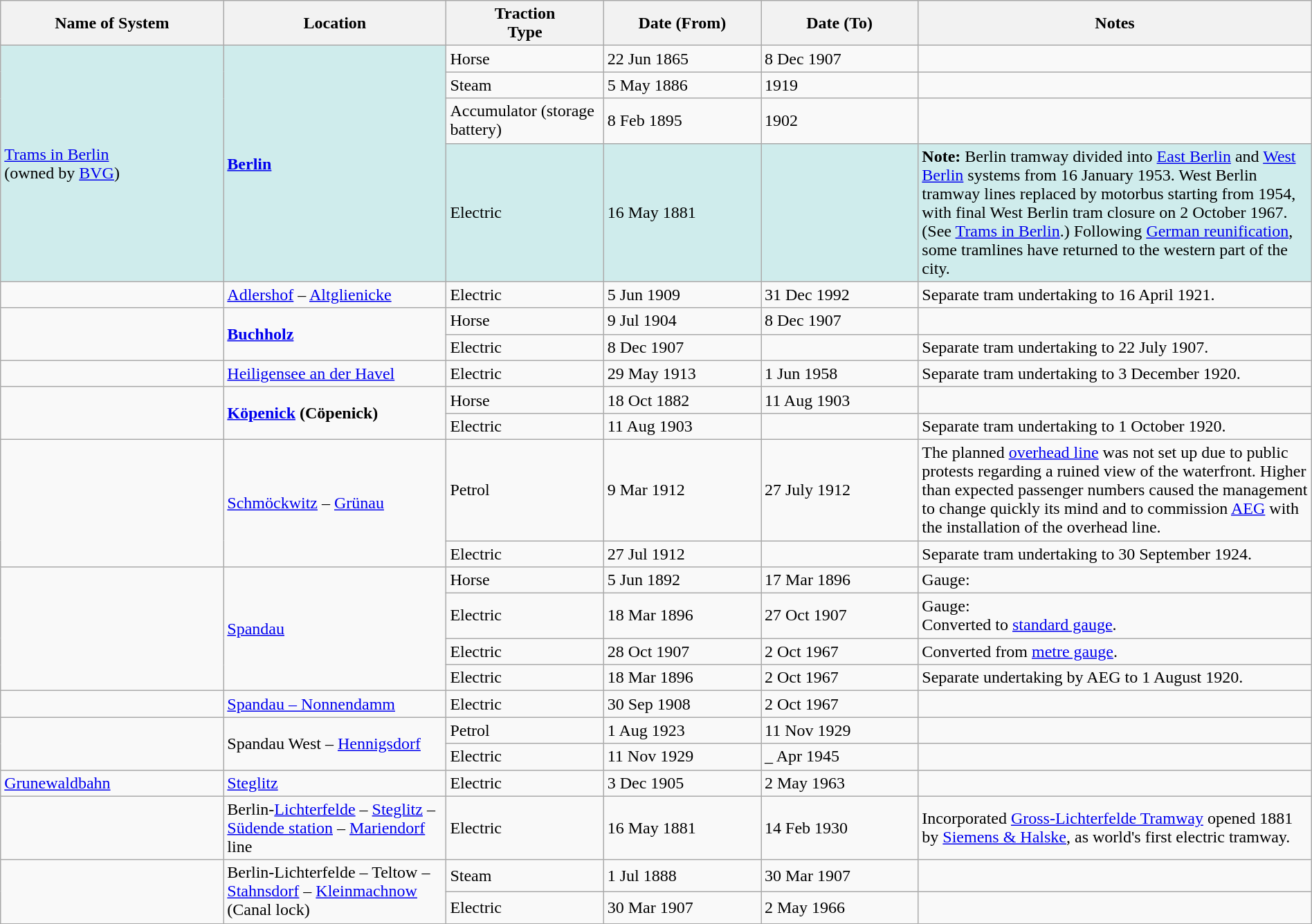<table class="wikitable sortable" width=100%>
<tr>
<th width=17%>Name of System</th>
<th width=17%>Location</th>
<th width=12%>Traction<br>Type</th>
<th width=12%>Date (From)</th>
<th width=12%>Date (To)</th>
<th width=30%>Notes</th>
</tr>
<tr>
<td style="background:#CFECEC" rowspan="4"><a href='#'>Trams in Berlin</a><br>(owned by <a href='#'>BVG</a>)</td>
<td style="background:#CFECEC" rowspan="4"><strong><a href='#'>Berlin</a></strong></td>
<td>Horse</td>
<td>22 Jun 1865</td>
<td>8 Dec 1907</td>
<td> </td>
</tr>
<tr>
<td>Steam</td>
<td>5 May 1886</td>
<td>1919</td>
<td> </td>
</tr>
<tr>
<td>Accumulator (storage battery)</td>
<td>8 Feb 1895</td>
<td>1902</td>
<td> </td>
</tr>
<tr style="background:#CFECEC">
<td>Electric</td>
<td>16 May 1881</td>
<td> </td>
<td><strong>Note:</strong> Berlin tramway divided into <a href='#'>East Berlin</a> and <a href='#'>West Berlin</a> systems from 16 January 1953. West Berlin tramway lines replaced by motorbus starting from 1954, with final West Berlin tram closure on 2 October 1967. (See <a href='#'>Trams in Berlin</a>.) Following <a href='#'>German reunification</a>, some tramlines have returned to the western part of the city.</td>
</tr>
<tr>
<td> </td>
<td><a href='#'>Adlershof</a> – <a href='#'>Altglienicke</a></td>
<td>Electric</td>
<td>5 Jun 1909</td>
<td>31 Dec 1992</td>
<td>Separate tram undertaking to 16 April 1921.</td>
</tr>
<tr>
<td rowspan="2"> </td>
<td rowspan="2"><strong><a href='#'>Buchholz</a></strong></td>
<td>Horse</td>
<td>9 Jul 1904</td>
<td>8 Dec 1907</td>
<td> </td>
</tr>
<tr>
<td>Electric</td>
<td>8 Dec 1907</td>
<td> </td>
<td>Separate tram undertaking to 22 July 1907.</td>
</tr>
<tr>
<td> </td>
<td><a href='#'>Heiligensee an der Havel</a></td>
<td>Electric</td>
<td>29 May 1913</td>
<td>1 Jun 1958</td>
<td>Separate tram undertaking to 3 December 1920.</td>
</tr>
<tr>
<td rowspan="2"> </td>
<td rowspan="2"><strong><a href='#'>Köpenick</a> (Cöpenick)</strong></td>
<td>Horse</td>
<td>18 Oct 1882</td>
<td>11 Aug 1903</td>
<td> </td>
</tr>
<tr>
<td>Electric</td>
<td>11 Aug 1903</td>
<td> </td>
<td>Separate tram undertaking to 1 October 1920.</td>
</tr>
<tr>
<td rowspan="2"> </td>
<td rowspan="2"><a href='#'>Schmöckwitz</a> – <a href='#'>Grünau</a></td>
<td>Petrol</td>
<td>9 Mar 1912</td>
<td>27 July 1912</td>
<td>The planned <a href='#'>overhead line</a> was not set up due to public protests regarding a ruined view of the waterfront. Higher than expected passenger numbers caused the management to change quickly its mind and to commission <a href='#'>AEG</a> with the installation of the overhead line.</td>
</tr>
<tr>
<td>Electric</td>
<td>27 Jul 1912</td>
<td> </td>
<td>Separate tram undertaking to 30 September 1924.</td>
</tr>
<tr>
<td rowspan="4"> </td>
<td rowspan="4"><a href='#'>Spandau</a></td>
<td>Horse</td>
<td>5 Jun 1892</td>
<td>17 Mar 1896</td>
<td>Gauge: <br></td>
</tr>
<tr>
<td>Electric</td>
<td>18 Mar 1896</td>
<td>27 Oct 1907</td>
<td>Gauge: <br>Converted to <a href='#'>standard gauge</a>.</td>
</tr>
<tr>
<td>Electric</td>
<td>28 Oct 1907</td>
<td>2 Oct 1967</td>
<td>Converted from <a href='#'>metre gauge</a>.</td>
</tr>
<tr>
<td>Electric</td>
<td>18 Mar 1896</td>
<td>2 Oct 1967</td>
<td>Separate undertaking by AEG to 1 August 1920.</td>
</tr>
<tr>
<td> </td>
<td><a href='#'>Spandau – Nonnendamm</a></td>
<td>Electric</td>
<td>30 Sep 1908</td>
<td>2 Oct 1967</td>
<td> </td>
</tr>
<tr>
<td rowspan="2"> </td>
<td rowspan="2">Spandau West – <a href='#'>Hennigsdorf</a></td>
<td>Petrol</td>
<td>1 Aug 1923</td>
<td>11 Nov 1929</td>
<td> </td>
</tr>
<tr>
<td>Electric</td>
<td>11 Nov 1929</td>
<td>_ Apr 1945</td>
<td> </td>
</tr>
<tr>
<td><a href='#'>Grunewaldbahn</a></td>
<td><a href='#'>Steglitz</a></td>
<td>Electric</td>
<td>3 Dec 1905</td>
<td>2 May 1963</td>
<td> </td>
</tr>
<tr>
<td> </td>
<td>Berlin-<a href='#'>Lichterfelde</a> – <a href='#'>Steglitz</a> – <a href='#'>Südende station</a> – <a href='#'>Mariendorf</a> line</td>
<td>Electric</td>
<td>16 May 1881</td>
<td>14 Feb 1930</td>
<td>Incorporated <a href='#'>Gross-Lichterfelde Tramway</a> opened 1881 by <a href='#'>Siemens & Halske</a>, as world's first electric tramway.</td>
</tr>
<tr>
<td rowspan="2"> </td>
<td rowspan="2">Berlin-Lichterfelde – Teltow – <a href='#'>Stahnsdorf</a> – <a href='#'>Kleinmachnow</a> (Canal lock)</td>
<td>Steam</td>
<td>1 Jul 1888</td>
<td>30 Mar 1907</td>
<td> </td>
</tr>
<tr>
<td>Electric</td>
<td>30 Mar 1907</td>
<td>2 May 1966</td>
<td> </td>
</tr>
</table>
